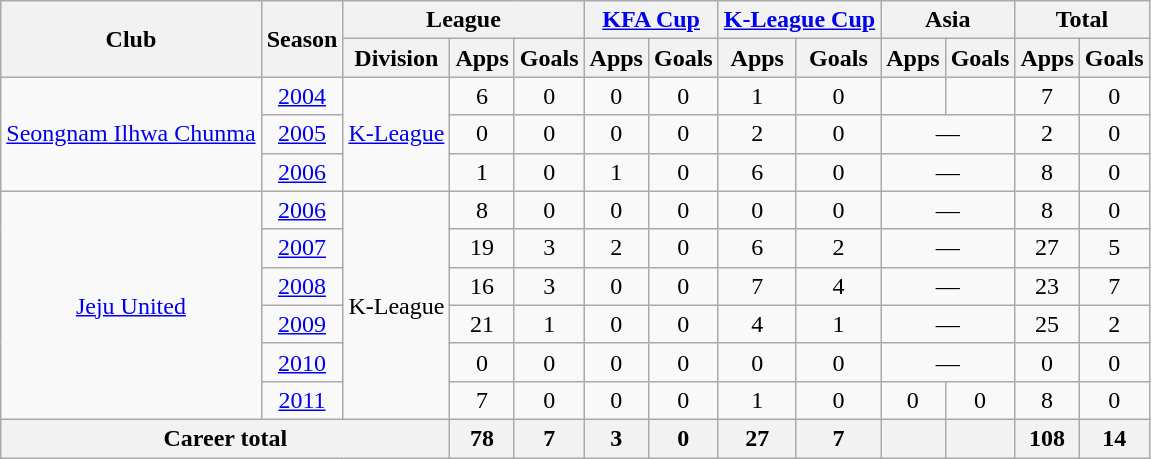<table class="wikitable" style="text-align:center">
<tr>
<th rowspan="2">Club</th>
<th rowspan="2">Season</th>
<th colspan="3">League</th>
<th colspan="2"><a href='#'>KFA Cup</a></th>
<th colspan="2"><a href='#'>K-League Cup</a></th>
<th colspan="2">Asia</th>
<th colspan="2">Total</th>
</tr>
<tr>
<th>Division</th>
<th>Apps</th>
<th>Goals</th>
<th>Apps</th>
<th>Goals</th>
<th>Apps</th>
<th>Goals</th>
<th>Apps</th>
<th>Goals</th>
<th>Apps</th>
<th>Goals</th>
</tr>
<tr>
<td rowspan="3"><a href='#'>Seongnam Ilhwa Chunma</a></td>
<td><a href='#'>2004</a></td>
<td rowspan="3"><a href='#'>K-League</a></td>
<td>6</td>
<td>0</td>
<td>0</td>
<td>0</td>
<td>1</td>
<td>0</td>
<td></td>
<td></td>
<td>7</td>
<td>0</td>
</tr>
<tr>
<td><a href='#'>2005</a></td>
<td>0</td>
<td>0</td>
<td>0</td>
<td>0</td>
<td>2</td>
<td>0</td>
<td colspan="2">—</td>
<td>2</td>
<td>0</td>
</tr>
<tr>
<td><a href='#'>2006</a></td>
<td>1</td>
<td>0</td>
<td>1</td>
<td>0</td>
<td>6</td>
<td>0</td>
<td colspan="2">—</td>
<td>8</td>
<td>0</td>
</tr>
<tr>
<td rowspan="6"><a href='#'>Jeju United</a></td>
<td><a href='#'>2006</a></td>
<td rowspan="6">K-League</td>
<td>8</td>
<td>0</td>
<td>0</td>
<td>0</td>
<td>0</td>
<td>0</td>
<td colspan="2">—</td>
<td>8</td>
<td>0</td>
</tr>
<tr>
<td><a href='#'>2007</a></td>
<td>19</td>
<td>3</td>
<td>2</td>
<td>0</td>
<td>6</td>
<td>2</td>
<td colspan="2">—</td>
<td>27</td>
<td>5</td>
</tr>
<tr>
<td><a href='#'>2008</a></td>
<td>16</td>
<td>3</td>
<td>0</td>
<td>0</td>
<td>7</td>
<td>4</td>
<td colspan="2">—</td>
<td>23</td>
<td>7</td>
</tr>
<tr>
<td><a href='#'>2009</a></td>
<td>21</td>
<td>1</td>
<td>0</td>
<td>0</td>
<td>4</td>
<td>1</td>
<td colspan="2">—</td>
<td>25</td>
<td>2</td>
</tr>
<tr>
<td><a href='#'>2010</a></td>
<td>0</td>
<td>0</td>
<td>0</td>
<td>0</td>
<td>0</td>
<td>0</td>
<td colspan="2">—</td>
<td>0</td>
<td>0</td>
</tr>
<tr>
<td><a href='#'>2011</a></td>
<td>7</td>
<td>0</td>
<td>0</td>
<td>0</td>
<td>1</td>
<td>0</td>
<td>0</td>
<td>0</td>
<td>8</td>
<td>0</td>
</tr>
<tr>
<th colspan="3">Career total</th>
<th>78</th>
<th>7</th>
<th>3</th>
<th>0</th>
<th>27</th>
<th>7</th>
<th></th>
<th></th>
<th>108</th>
<th>14</th>
</tr>
</table>
